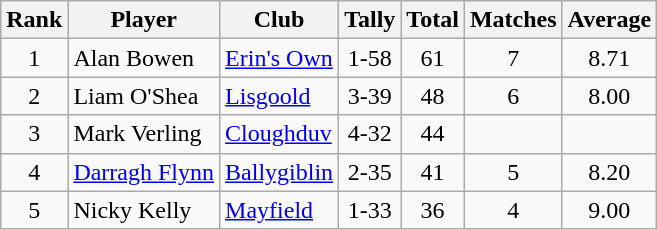<table class="wikitable">
<tr>
<th>Rank</th>
<th>Player</th>
<th>Club</th>
<th>Tally</th>
<th>Total</th>
<th>Matches</th>
<th>Average</th>
</tr>
<tr>
<td rowspan="1" style="text-align:center;">1</td>
<td>Alan Bowen</td>
<td><a href='#'>Erin's Own</a></td>
<td align=center>1-58</td>
<td align=center>61</td>
<td align=center>7</td>
<td align=center>8.71</td>
</tr>
<tr>
<td rowspan="1" style="text-align:center;">2</td>
<td>Liam O'Shea</td>
<td><a href='#'>Lisgoold</a></td>
<td align=center>3-39</td>
<td align=center>48</td>
<td align=center>6</td>
<td align=center>8.00</td>
</tr>
<tr>
<td rowspan="1" style="text-align:center;">3</td>
<td>Mark Verling</td>
<td><a href='#'>Cloughduv</a></td>
<td align=center>4-32</td>
<td align=center>44</td>
<td align=center></td>
<td align=center></td>
</tr>
<tr>
<td rowspan="1" style="text-align:center;">4</td>
<td><a href='#'>Darragh Flynn</a></td>
<td><a href='#'>Ballygiblin</a></td>
<td align=center>2-35</td>
<td align=center>41</td>
<td align=center>5</td>
<td align=center>8.20</td>
</tr>
<tr>
<td rowspan="1" style="text-align:center;">5</td>
<td>Nicky Kelly</td>
<td><a href='#'>Mayfield</a></td>
<td align=center>1-33</td>
<td align=center>36</td>
<td align=center>4</td>
<td align=center>9.00</td>
</tr>
</table>
